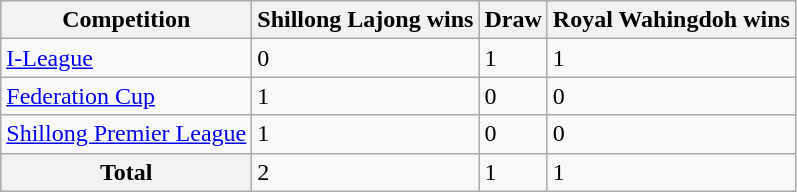<table class="wikitable">
<tr>
<th>Competition</th>
<th>Shillong Lajong wins</th>
<th>Draw</th>
<th>Royal Wahingdoh wins</th>
</tr>
<tr>
<td><a href='#'>I-League</a></td>
<td>0</td>
<td>1</td>
<td>1</td>
</tr>
<tr>
<td><a href='#'>Federation Cup</a></td>
<td>1</td>
<td>0</td>
<td>0</td>
</tr>
<tr>
<td><a href='#'>Shillong Premier League</a></td>
<td>1</td>
<td>0</td>
<td>0</td>
</tr>
<tr>
<th>Total</th>
<td>2</td>
<td>1</td>
<td>1</td>
</tr>
</table>
